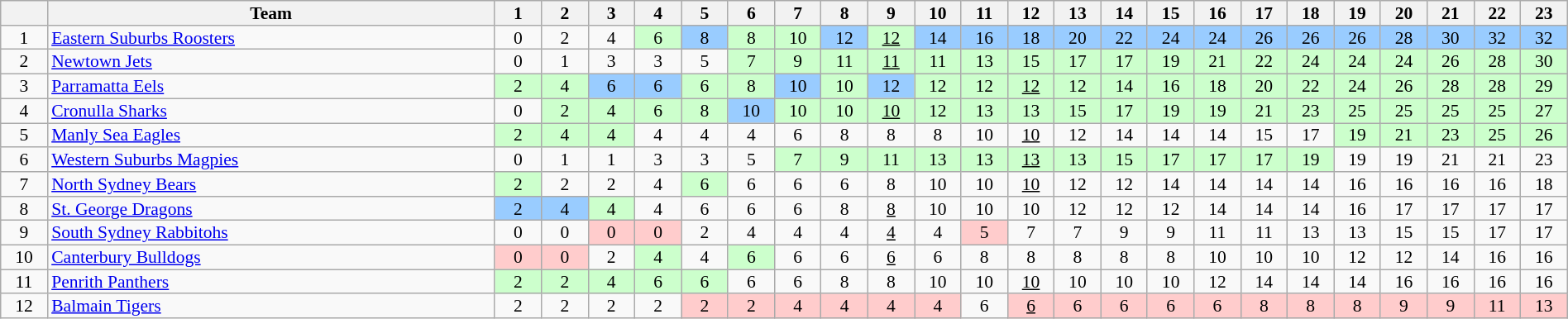<table class="wikitable" style="text-align:center; line-height: 90%; font-size:90%;" width=100%>
<tr>
<th width=20 abbr="Position"></th>
<th width=250>Team</th>
<th width=20 abbr="Round 1">1</th>
<th width=20 abbr="Round 2">2</th>
<th width=20 abbr="Round 3">3</th>
<th width=20 abbr="Round 4">4</th>
<th width=20 abbr="Round 5">5</th>
<th width=20 abbr="Round 6">6</th>
<th width=20 abbr="Round 7">7</th>
<th width=20 abbr="Round 8">8</th>
<th width=20 abbr="Round 9">9</th>
<th width=20 abbr="Round 10">10</th>
<th width=20 abbr="Round 11">11</th>
<th width=20 abbr="Round 12">12</th>
<th width=20 abbr="Round 13">13</th>
<th width=20 abbr="Round 14">14</th>
<th width=20 abbr="Round 15">15</th>
<th width=20 abbr="Round 16">16</th>
<th width=20 abbr="Round 17">17</th>
<th width=20 abbr="Round 18">18</th>
<th width=20 abbr="Round 19">19</th>
<th width=20 abbr="Round 20">20</th>
<th width=20 abbr="Round 21">21</th>
<th width=20 abbr="Round 22">22</th>
<th width=20 abbr="Round 23">23</th>
</tr>
<tr>
<td>1</td>
<td style="text-align:left;"> <a href='#'>Eastern Suburbs Roosters</a></td>
<td>0</td>
<td>2</td>
<td>4</td>
<td style="background: #ccffcc;">6</td>
<td style="background: #99ccff;">8</td>
<td style="background: #ccffcc;">8</td>
<td style="background: #ccffcc;">10</td>
<td style="background: #99ccff;">12</td>
<td style="background: #ccffcc;"><u>12</u></td>
<td style="background: #99ccff;">14</td>
<td style="background: #99ccff;">16</td>
<td style="background: #99ccff;">18</td>
<td style="background: #99ccff;">20</td>
<td style="background: #99ccff;">22</td>
<td style="background: #99ccff;">24</td>
<td style="background: #99ccff;">24</td>
<td style="background: #99ccff;">26</td>
<td style="background: #99ccff;">26</td>
<td style="background: #99ccff;">26</td>
<td style="background: #99ccff;">28</td>
<td style="background: #99ccff;">30</td>
<td style="background: #99ccff;">32</td>
<td style="background: #99ccff;">32</td>
</tr>
<tr>
<td>2</td>
<td style="text-align:left;"> <a href='#'>Newtown Jets</a></td>
<td>0</td>
<td>1</td>
<td>3</td>
<td>3</td>
<td>5</td>
<td style="background: #ccffcc;">7</td>
<td style="background: #ccffcc;">9</td>
<td style="background: #ccffcc;">11</td>
<td style="background: #ccffcc;"><u>11</u></td>
<td style="background: #ccffcc;">11</td>
<td style="background: #ccffcc;">13</td>
<td style="background: #ccffcc;">15</td>
<td style="background: #ccffcc;">17</td>
<td style="background: #ccffcc;">17</td>
<td style="background: #ccffcc;">19</td>
<td style="background: #ccffcc;">21</td>
<td style="background: #ccffcc;">22</td>
<td style="background: #ccffcc;">24</td>
<td style="background: #ccffcc;">24</td>
<td style="background: #ccffcc;">24</td>
<td style="background: #ccffcc;">26</td>
<td style="background: #ccffcc;">28</td>
<td style="background: #ccffcc;">30</td>
</tr>
<tr>
<td>3</td>
<td style="text-align:left;"> <a href='#'>Parramatta Eels</a></td>
<td style="background: #ccffcc;">2</td>
<td style="background: #ccffcc;">4</td>
<td style="background: #99ccff;">6</td>
<td style="background: #99ccff;">6</td>
<td style="background: #ccffcc;">6</td>
<td style="background: #ccffcc;">8</td>
<td style="background: #99ccff;">10</td>
<td style="background: #ccffcc;">10</td>
<td style="background: #99ccff;">12</td>
<td style="background: #ccffcc;">12</td>
<td style="background: #ccffcc;">12</td>
<td style="background: #ccffcc;"><u>12</u></td>
<td style="background: #ccffcc;">12</td>
<td style="background: #ccffcc;">14</td>
<td style="background: #ccffcc;">16</td>
<td style="background: #ccffcc;">18</td>
<td style="background: #ccffcc;">20</td>
<td style="background: #ccffcc;">22</td>
<td style="background: #ccffcc;">24</td>
<td style="background: #ccffcc;">26</td>
<td style="background: #ccffcc;">28</td>
<td style="background: #ccffcc;">28</td>
<td style="background: #ccffcc;">29</td>
</tr>
<tr>
<td>4</td>
<td style="text-align:left;"> <a href='#'>Cronulla Sharks</a></td>
<td>0</td>
<td style="background: #ccffcc;">2</td>
<td style="background: #ccffcc;">4</td>
<td style="background: #ccffcc;">6</td>
<td style="background: #ccffcc;">8</td>
<td style="background: #99ccff;">10</td>
<td style="background: #ccffcc;">10</td>
<td style="background: #ccffcc;">10</td>
<td style="background: #ccffcc;"><u>10</u></td>
<td style="background: #ccffcc;">12</td>
<td style="background: #ccffcc;">13</td>
<td style="background: #ccffcc;">13</td>
<td style="background: #ccffcc;">15</td>
<td style="background: #ccffcc;">17</td>
<td style="background: #ccffcc;">19</td>
<td style="background: #ccffcc;">19</td>
<td style="background: #ccffcc;">21</td>
<td style="background: #ccffcc;">23</td>
<td style="background: #ccffcc;">25</td>
<td style="background: #ccffcc;">25</td>
<td style="background: #ccffcc;">25</td>
<td style="background: #ccffcc;">25</td>
<td style="background: #ccffcc;">27</td>
</tr>
<tr>
<td>5</td>
<td style="text-align:left;"> <a href='#'>Manly Sea Eagles</a></td>
<td style="background: #ccffcc;">2</td>
<td style="background: #ccffcc;">4</td>
<td style="background: #ccffcc;">4</td>
<td>4</td>
<td>4</td>
<td>4</td>
<td>6</td>
<td>8</td>
<td>8</td>
<td>8</td>
<td>10</td>
<td><u>10</u></td>
<td>12</td>
<td>14</td>
<td>14</td>
<td>14</td>
<td>15</td>
<td>17</td>
<td style="background: #ccffcc;">19</td>
<td style="background: #ccffcc;">21</td>
<td style="background: #ccffcc;">23</td>
<td style="background: #ccffcc;">25</td>
<td style="background: #ccffcc;">26</td>
</tr>
<tr>
<td>6</td>
<td style="text-align:left;"> <a href='#'>Western Suburbs Magpies</a></td>
<td>0</td>
<td>1</td>
<td>1</td>
<td>3</td>
<td>3</td>
<td>5</td>
<td style="background: #ccffcc;">7</td>
<td style="background: #ccffcc;">9</td>
<td style="background: #ccffcc;">11</td>
<td style="background: #ccffcc;">13</td>
<td style="background: #ccffcc;">13</td>
<td style="background: #ccffcc;"><u>13</u></td>
<td style="background: #ccffcc;">13</td>
<td style="background: #ccffcc;">15</td>
<td style="background: #ccffcc;">17</td>
<td style="background: #ccffcc;">17</td>
<td style="background: #ccffcc;">17</td>
<td style="background: #ccffcc;">19</td>
<td>19</td>
<td>19</td>
<td>21</td>
<td>21</td>
<td>23</td>
</tr>
<tr>
<td>7</td>
<td style="text-align:left;"> <a href='#'>North Sydney Bears</a></td>
<td style="background: #ccffcc;">2</td>
<td>2</td>
<td>2</td>
<td>4</td>
<td style="background: #ccffcc;">6</td>
<td>6</td>
<td>6</td>
<td>6</td>
<td>8</td>
<td>10</td>
<td>10</td>
<td><u>10</u></td>
<td>12</td>
<td>12</td>
<td>14</td>
<td>14</td>
<td>14</td>
<td>14</td>
<td>16</td>
<td>16</td>
<td>16</td>
<td>16</td>
<td>18</td>
</tr>
<tr>
<td>8</td>
<td style="text-align:left;"> <a href='#'>St. George Dragons</a></td>
<td style="background: #99ccff;">2</td>
<td style="background: #99ccff;">4</td>
<td style="background: #ccffcc;">4</td>
<td>4</td>
<td>6</td>
<td>6</td>
<td>6</td>
<td>8</td>
<td><u>8</u></td>
<td>10</td>
<td>10</td>
<td>10</td>
<td>12</td>
<td>12</td>
<td>12</td>
<td>14</td>
<td>14</td>
<td>14</td>
<td>16</td>
<td>17</td>
<td>17</td>
<td>17</td>
<td>17</td>
</tr>
<tr>
<td>9</td>
<td style="text-align:left;"> <a href='#'>South Sydney Rabbitohs</a></td>
<td>0</td>
<td>0</td>
<td style="background: #ffcccc;">0</td>
<td style="background: #ffcccc;">0</td>
<td>2</td>
<td>4</td>
<td>4</td>
<td>4</td>
<td><u>4</u></td>
<td>4</td>
<td style="background: #ffcccc;">5</td>
<td>7</td>
<td>7</td>
<td>9</td>
<td>9</td>
<td>11</td>
<td>11</td>
<td>13</td>
<td>13</td>
<td>15</td>
<td>15</td>
<td>17</td>
<td>17</td>
</tr>
<tr>
<td>10</td>
<td style="text-align:left;"> <a href='#'>Canterbury Bulldogs</a></td>
<td style="background: #ffcccc;">0</td>
<td style="background: #ffcccc;">0</td>
<td>2</td>
<td style="background: #ccffcc;">4</td>
<td>4</td>
<td style="background: #ccffcc;">6</td>
<td>6</td>
<td>6</td>
<td><u>6</u></td>
<td>6</td>
<td>8</td>
<td>8</td>
<td>8</td>
<td>8</td>
<td>8</td>
<td>10</td>
<td>10</td>
<td>10</td>
<td>12</td>
<td>12</td>
<td>14</td>
<td>16</td>
<td>16</td>
</tr>
<tr>
<td>11</td>
<td style="text-align:left;"> <a href='#'>Penrith Panthers</a></td>
<td style="background: #ccffcc;">2</td>
<td style="background: #ccffcc;">2</td>
<td style="background: #ccffcc;">4</td>
<td style="background: #ccffcc;">6</td>
<td style="background: #ccffcc;">6</td>
<td>6</td>
<td>6</td>
<td>8</td>
<td>8</td>
<td>10</td>
<td>10</td>
<td><u>10</u></td>
<td>10</td>
<td>10</td>
<td>10</td>
<td>12</td>
<td>14</td>
<td>14</td>
<td>14</td>
<td>16</td>
<td>16</td>
<td>16</td>
<td>16</td>
</tr>
<tr>
<td>12</td>
<td style="text-align:left;"> <a href='#'>Balmain Tigers</a></td>
<td>2</td>
<td>2</td>
<td>2</td>
<td>2</td>
<td style="background: #ffcccc;">2</td>
<td style="background: #ffcccc;">2</td>
<td style="background: #ffcccc;">4</td>
<td style="background: #ffcccc;">4</td>
<td style="background: #ffcccc;">4</td>
<td style="background: #ffcccc;">4</td>
<td>6</td>
<td style="background: #ffcccc;"><u>6</u></td>
<td style="background: #ffcccc;">6</td>
<td style="background: #ffcccc;">6</td>
<td style="background: #ffcccc;">6</td>
<td style="background: #ffcccc;">6</td>
<td style="background: #ffcccc;">8</td>
<td style="background: #ffcccc;">8</td>
<td style="background: #ffcccc;">8</td>
<td style="background: #ffcccc;">9</td>
<td style="background: #ffcccc;">9</td>
<td style="background: #ffcccc;">11</td>
<td style="background: #ffcccc;">13</td>
</tr>
</table>
